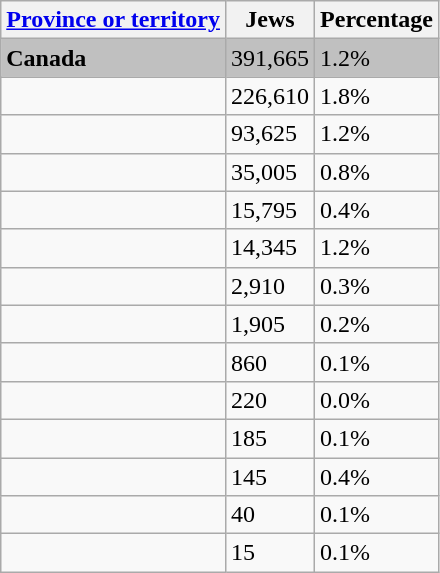<table class="wikitable sortable">
<tr>
<th><a href='#'>Province or territory</a></th>
<th>Jews</th>
<th>Percentage</th>
</tr>
<tr>
<td style="background:silver"><strong>Canada</strong></td>
<td style="background:silver">391,665</td>
<td style="background:silver">1.2%</td>
</tr>
<tr>
<td></td>
<td>226,610</td>
<td>1.8%</td>
</tr>
<tr>
<td></td>
<td>93,625</td>
<td>1.2%</td>
</tr>
<tr>
<td></td>
<td>35,005</td>
<td>0.8%</td>
</tr>
<tr>
<td></td>
<td>15,795</td>
<td>0.4%</td>
</tr>
<tr>
<td></td>
<td>14,345</td>
<td>1.2%</td>
</tr>
<tr>
<td></td>
<td>2,910</td>
<td>0.3%</td>
</tr>
<tr>
<td></td>
<td>1,905</td>
<td>0.2%</td>
</tr>
<tr>
<td></td>
<td>860</td>
<td>0.1%</td>
</tr>
<tr>
<td></td>
<td>220</td>
<td>0.0%</td>
</tr>
<tr>
<td></td>
<td>185</td>
<td>0.1%</td>
</tr>
<tr>
<td></td>
<td>145</td>
<td>0.4%</td>
</tr>
<tr>
<td></td>
<td>40</td>
<td>0.1%</td>
</tr>
<tr>
<td></td>
<td>15</td>
<td>0.1%</td>
</tr>
</table>
